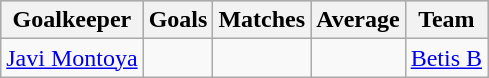<table class="wikitable sortable" class="wikitable">
<tr style="background:#ccc; text-align:center;">
<th>Goalkeeper</th>
<th>Goals</th>
<th>Matches</th>
<th>Average</th>
<th>Team</th>
</tr>
<tr>
<td> <a href='#'>Javi Montoya</a></td>
<td></td>
<td></td>
<td></td>
<td><a href='#'>Betis B</a></td>
</tr>
</table>
